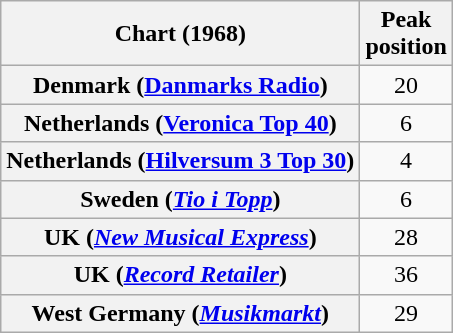<table class="wikitable plainrowheaders sortable">
<tr>
<th scope="col">Chart (1968)</th>
<th scope="col">Peak<br>position</th>
</tr>
<tr>
<th scope="row">Denmark (<a href='#'>Danmarks Radio</a>)</th>
<td align="center">20</td>
</tr>
<tr>
<th scope="row">Netherlands (<a href='#'>Veronica Top 40</a>)</th>
<td align="center">6</td>
</tr>
<tr>
<th scope="row">Netherlands (<a href='#'>Hilversum 3 Top 30</a>)</th>
<td align="center">4</td>
</tr>
<tr>
<th scope="row">Sweden (<em><a href='#'>Tio i Topp</a></em>)</th>
<td align="center">6</td>
</tr>
<tr>
<th scope="row">UK (<em><a href='#'>New Musical Express</a></em>)</th>
<td align="center">28</td>
</tr>
<tr>
<th scope="row">UK (<a href='#'><em>Record Retailer</em></a>)</th>
<td align="center">36</td>
</tr>
<tr>
<th scope="row">West Germany (<em><a href='#'>Musikmarkt</a></em>)</th>
<td align="center">29</td>
</tr>
</table>
